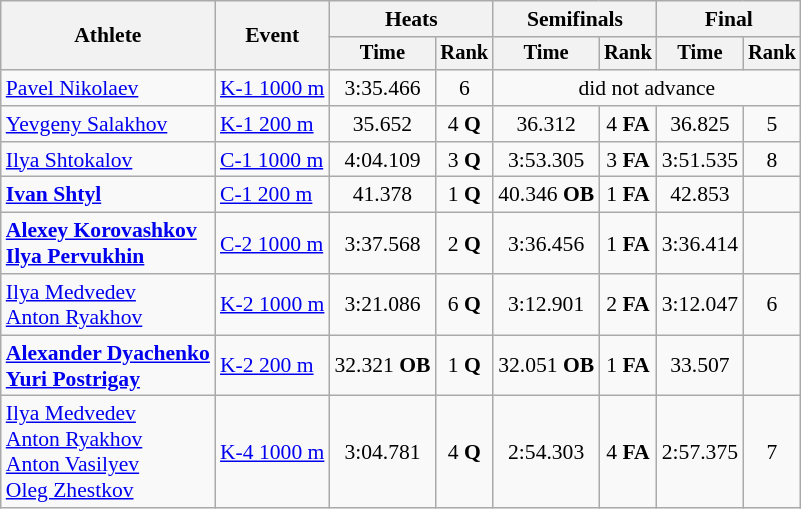<table class="wikitable" style="font-size:90%">
<tr>
<th rowspan="2">Athlete</th>
<th rowspan="2">Event</th>
<th colspan=2>Heats</th>
<th colspan=2>Semifinals</th>
<th colspan=2>Final</th>
</tr>
<tr style="font-size:95%">
<th>Time</th>
<th>Rank</th>
<th>Time</th>
<th>Rank</th>
<th>Time</th>
<th>Rank</th>
</tr>
<tr align=center>
<td align=left><a href='#'>Pavel Nikolaev</a></td>
<td align=left><a href='#'>K-1 1000 m</a></td>
<td>3:35.466</td>
<td>6</td>
<td colspan=4>did not advance</td>
</tr>
<tr align=center>
<td align=left><a href='#'>Yevgeny Salakhov</a></td>
<td align=left><a href='#'>K-1 200 m</a></td>
<td>35.652</td>
<td>4 <strong>Q</strong></td>
<td>36.312</td>
<td>4 <strong>FA</strong></td>
<td>36.825</td>
<td>5</td>
</tr>
<tr align=center>
<td align=left><a href='#'>Ilya Shtokalov</a></td>
<td align=left><a href='#'>C-1 1000 m</a></td>
<td>4:04.109</td>
<td>3 <strong>Q</strong></td>
<td>3:53.305</td>
<td>3 <strong>FA</strong></td>
<td>3:51.535</td>
<td>8</td>
</tr>
<tr align=center>
<td align=left><strong><a href='#'>Ivan Shtyl</a></strong></td>
<td align=left><a href='#'>C-1 200 m</a></td>
<td>41.378</td>
<td>1 <strong>Q</strong></td>
<td>40.346 <strong>OB</strong></td>
<td>1 <strong>FA</strong></td>
<td>42.853</td>
<td></td>
</tr>
<tr align=center>
<td align=left><strong><a href='#'>Alexey Korovashkov</a><br><a href='#'>Ilya Pervukhin</a></strong></td>
<td align=left><a href='#'>C-2 1000 m</a></td>
<td>3:37.568</td>
<td>2 <strong>Q</strong></td>
<td>3:36.456</td>
<td>1 <strong>FA</strong></td>
<td>3:36.414</td>
<td></td>
</tr>
<tr align=center>
<td align=left><a href='#'>Ilya Medvedev</a><br><a href='#'>Anton Ryakhov</a></td>
<td align=left><a href='#'>K-2 1000 m</a></td>
<td>3:21.086</td>
<td>6 <strong>Q</strong></td>
<td>3:12.901</td>
<td>2 <strong>FA</strong></td>
<td>3:12.047</td>
<td>6</td>
</tr>
<tr align=center>
<td align=left><strong><a href='#'>Alexander Dyachenko</a><br><a href='#'>Yuri Postrigay</a></strong></td>
<td align=left><a href='#'>K-2 200 m</a></td>
<td>32.321 <strong>OB</strong></td>
<td>1 <strong>Q</strong></td>
<td>32.051 <strong>OB</strong></td>
<td>1 <strong>FA</strong></td>
<td>33.507</td>
<td></td>
</tr>
<tr align=center>
<td align=left><a href='#'>Ilya Medvedev</a><br><a href='#'>Anton Ryakhov</a><br><a href='#'>Anton Vasilyev</a><br><a href='#'>Oleg Zhestkov</a></td>
<td align=left><a href='#'>K-4 1000 m</a></td>
<td>3:04.781</td>
<td>4 <strong>Q</strong></td>
<td>2:54.303</td>
<td>4 <strong>FA</strong></td>
<td>2:57.375</td>
<td>7</td>
</tr>
</table>
